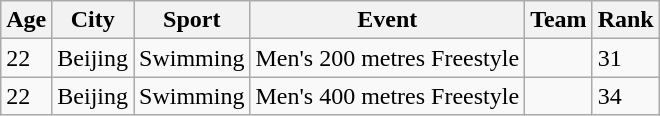<table class="wikitable">
<tr>
<th>Age</th>
<th>City</th>
<th>Sport</th>
<th>Event</th>
<th>Team</th>
<th>Rank</th>
</tr>
<tr>
<td>22</td>
<td>Beijing</td>
<td>Swimming</td>
<td>Men's 200 metres Freestyle</td>
<td></td>
<td>31</td>
</tr>
<tr>
<td>22</td>
<td>Beijing</td>
<td>Swimming</td>
<td>Men's 400 metres Freestyle</td>
<td></td>
<td>34</td>
</tr>
</table>
